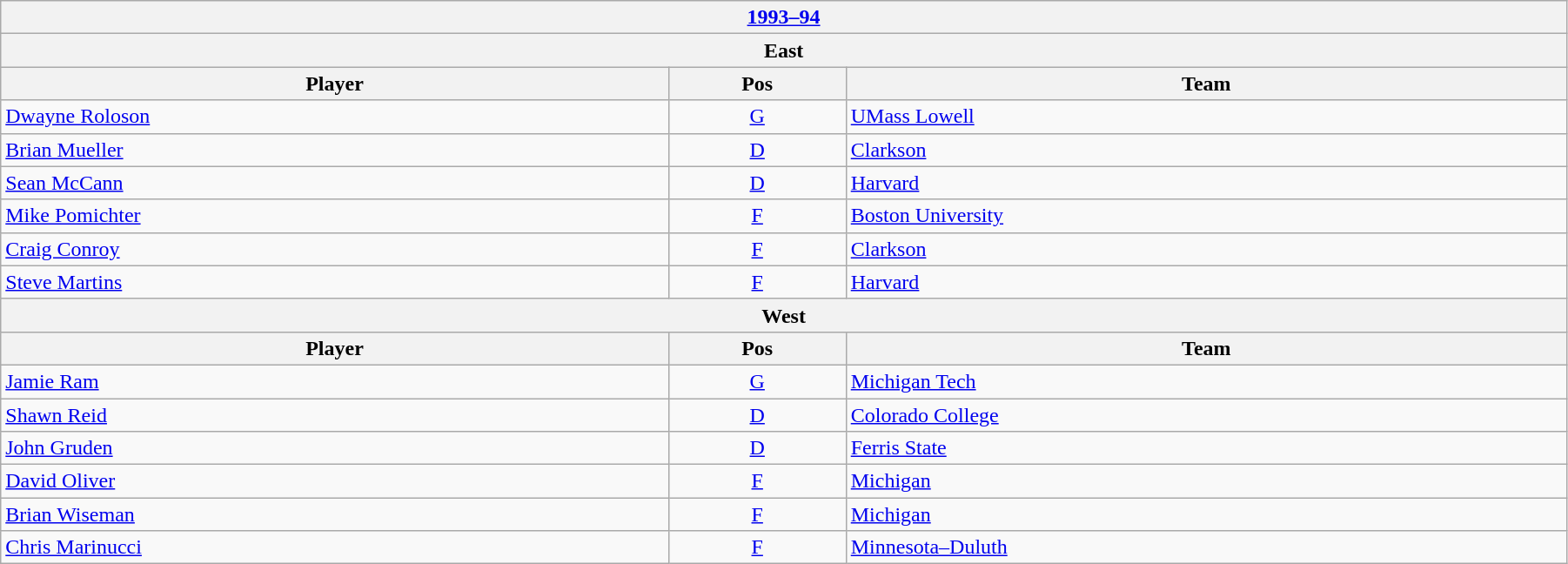<table class="wikitable" width=95%>
<tr>
<th colspan=3><a href='#'>1993–94</a></th>
</tr>
<tr>
<th colspan=3><strong>East</strong></th>
</tr>
<tr>
<th>Player</th>
<th>Pos</th>
<th>Team</th>
</tr>
<tr>
<td><a href='#'>Dwayne Roloson</a></td>
<td style="text-align:center;"><a href='#'>G</a></td>
<td><a href='#'>UMass Lowell</a></td>
</tr>
<tr>
<td><a href='#'>Brian Mueller</a></td>
<td style="text-align:center;"><a href='#'>D</a></td>
<td><a href='#'>Clarkson</a></td>
</tr>
<tr>
<td><a href='#'>Sean McCann</a></td>
<td style="text-align:center;"><a href='#'>D</a></td>
<td><a href='#'>Harvard</a></td>
</tr>
<tr>
<td><a href='#'>Mike Pomichter</a></td>
<td style="text-align:center;"><a href='#'>F</a></td>
<td><a href='#'>Boston University</a></td>
</tr>
<tr>
<td><a href='#'>Craig Conroy</a></td>
<td style="text-align:center;"><a href='#'>F</a></td>
<td><a href='#'>Clarkson</a></td>
</tr>
<tr>
<td><a href='#'>Steve Martins</a></td>
<td style="text-align:center;"><a href='#'>F</a></td>
<td><a href='#'>Harvard</a></td>
</tr>
<tr>
<th colspan=3><strong>West</strong></th>
</tr>
<tr>
<th>Player</th>
<th>Pos</th>
<th>Team</th>
</tr>
<tr>
<td><a href='#'>Jamie Ram</a></td>
<td style="text-align:center;"><a href='#'>G</a></td>
<td><a href='#'>Michigan Tech</a></td>
</tr>
<tr>
<td><a href='#'>Shawn Reid</a></td>
<td style="text-align:center;"><a href='#'>D</a></td>
<td><a href='#'>Colorado College</a></td>
</tr>
<tr>
<td><a href='#'>John Gruden</a></td>
<td style="text-align:center;"><a href='#'>D</a></td>
<td><a href='#'>Ferris State</a></td>
</tr>
<tr>
<td><a href='#'>David Oliver</a></td>
<td style="text-align:center;"><a href='#'>F</a></td>
<td><a href='#'>Michigan</a></td>
</tr>
<tr>
<td><a href='#'>Brian Wiseman</a></td>
<td style="text-align:center;"><a href='#'>F</a></td>
<td><a href='#'>Michigan</a></td>
</tr>
<tr>
<td><a href='#'>Chris Marinucci</a></td>
<td style="text-align:center;"><a href='#'>F</a></td>
<td><a href='#'>Minnesota–Duluth</a></td>
</tr>
</table>
